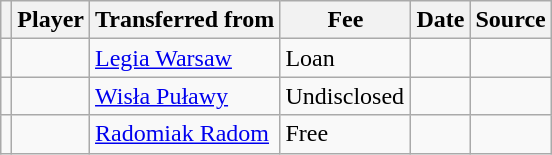<table class="wikitable plainrowheaders sortable">
<tr>
<th></th>
<th scope="col">Player</th>
<th>Transferred from</th>
<th style="width: 80px;">Fee</th>
<th scope="col">Date</th>
<th scope="col">Source</th>
</tr>
<tr>
<td align="center"></td>
<td> </td>
<td> <a href='#'>Legia Warsaw</a></td>
<td>Loan</td>
<td></td>
<td></td>
</tr>
<tr>
<td align="center"></td>
<td> </td>
<td> <a href='#'>Wisła Puławy</a></td>
<td>Undisclosed</td>
<td></td>
<td></td>
</tr>
<tr>
<td align="center"></td>
<td> </td>
<td> <a href='#'>Radomiak Radom</a></td>
<td>Free</td>
<td></td>
<td></td>
</tr>
</table>
